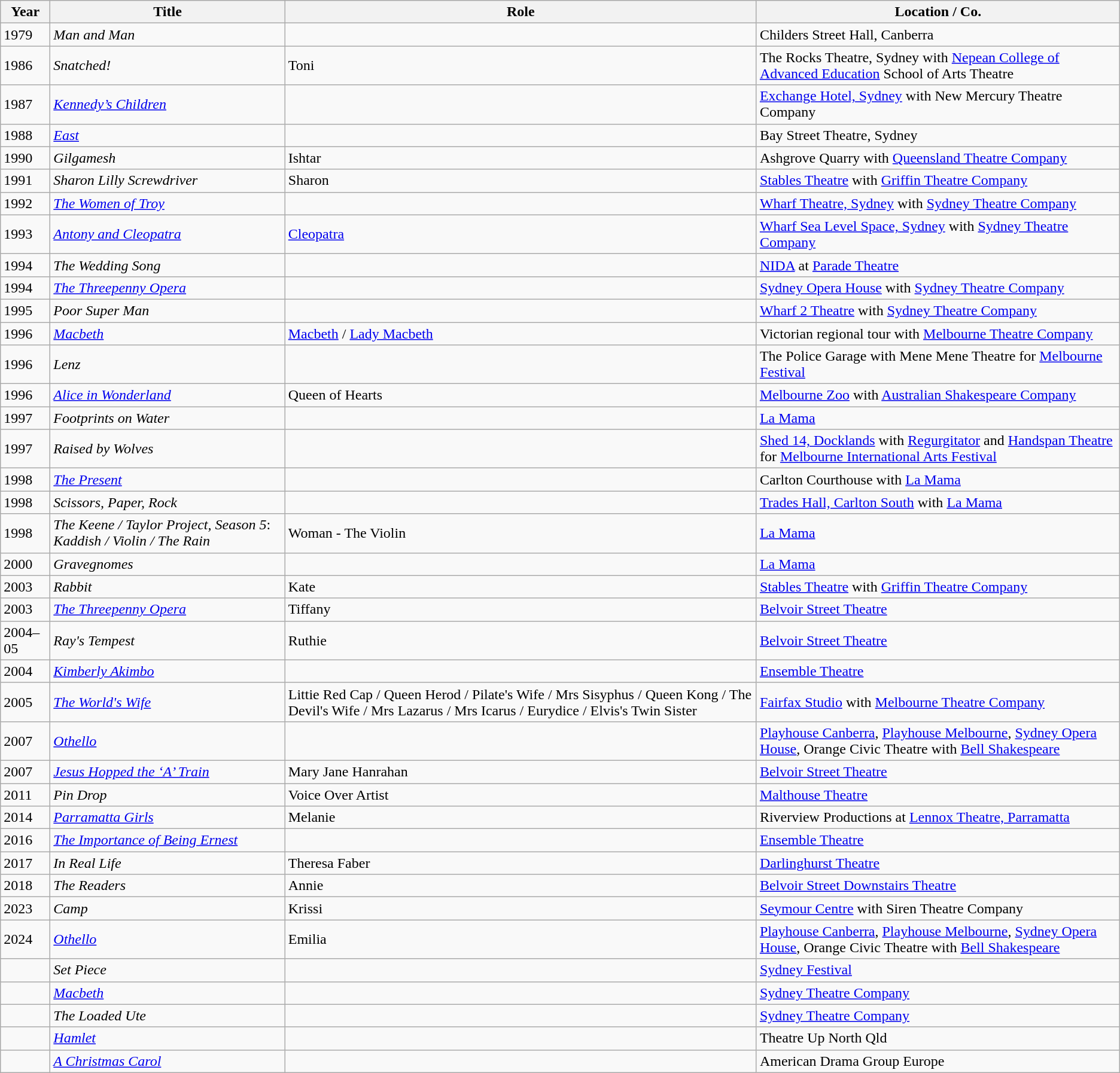<table class="wikitable">
<tr>
<th>Year</th>
<th>Title</th>
<th>Role</th>
<th>Location / Co.</th>
</tr>
<tr>
<td>1979</td>
<td><em>Man and Man</em></td>
<td></td>
<td>Childers Street Hall, Canberra</td>
</tr>
<tr>
<td>1986</td>
<td><em>Snatched!</em></td>
<td>Toni</td>
<td>The Rocks Theatre, Sydney with <a href='#'>Nepean College of Advanced Education</a> School of Arts Theatre</td>
</tr>
<tr>
<td>1987</td>
<td><em><a href='#'>Kennedy’s Children</a></em></td>
<td></td>
<td><a href='#'>Exchange Hotel, Sydney</a> with New Mercury Theatre Company</td>
</tr>
<tr>
<td>1988</td>
<td><em><a href='#'>East</a></em></td>
<td></td>
<td>Bay Street Theatre, Sydney</td>
</tr>
<tr>
<td>1990</td>
<td><em>Gilgamesh</em></td>
<td>Ishtar</td>
<td>Ashgrove Quarry with <a href='#'>Queensland Theatre Company</a></td>
</tr>
<tr>
<td>1991</td>
<td><em>Sharon Lilly Screwdriver</em></td>
<td>Sharon</td>
<td><a href='#'>Stables Theatre</a> with <a href='#'>Griffin Theatre Company</a></td>
</tr>
<tr>
<td>1992</td>
<td><em><a href='#'>The Women of Troy</a></em></td>
<td></td>
<td><a href='#'>Wharf Theatre, Sydney</a> with <a href='#'>Sydney Theatre Company</a></td>
</tr>
<tr>
<td>1993</td>
<td><em><a href='#'>Antony and Cleopatra</a></em></td>
<td><a href='#'>Cleopatra</a></td>
<td><a href='#'>Wharf Sea Level Space, Sydney</a> with <a href='#'>Sydney Theatre Company</a></td>
</tr>
<tr>
<td>1994</td>
<td><em>The Wedding Song</em></td>
<td></td>
<td><a href='#'>NIDA</a> at <a href='#'>Parade Theatre</a></td>
</tr>
<tr>
<td>1994</td>
<td><em><a href='#'>The Threepenny Opera</a></em></td>
<td></td>
<td><a href='#'>Sydney Opera House</a> with <a href='#'>Sydney Theatre Company</a></td>
</tr>
<tr>
<td>1995</td>
<td><em>Poor Super Man</em></td>
<td></td>
<td><a href='#'>Wharf 2 Theatre</a> with <a href='#'>Sydney Theatre Company</a></td>
</tr>
<tr>
<td>1996</td>
<td><em><a href='#'>Macbeth</a></em></td>
<td><a href='#'>Macbeth</a> / <a href='#'>Lady Macbeth</a></td>
<td>Victorian regional tour with <a href='#'>Melbourne Theatre Company</a></td>
</tr>
<tr>
<td>1996</td>
<td><em>Lenz</em></td>
<td></td>
<td>The Police Garage with Mene Mene Theatre for <a href='#'>Melbourne Festival</a></td>
</tr>
<tr>
<td>1996</td>
<td><em><a href='#'>Alice in Wonderland</a></em></td>
<td>Queen of Hearts</td>
<td><a href='#'>Melbourne Zoo</a> with <a href='#'>Australian Shakespeare Company</a></td>
</tr>
<tr>
<td>1997</td>
<td><em>Footprints on Water</em></td>
<td></td>
<td><a href='#'>La Mama</a></td>
</tr>
<tr>
<td>1997</td>
<td><em>Raised by Wolves</em></td>
<td></td>
<td><a href='#'>Shed 14, Docklands</a> with <a href='#'>Regurgitator</a> and <a href='#'>Handspan Theatre</a> for <a href='#'>Melbourne International Arts Festival</a></td>
</tr>
<tr>
<td>1998</td>
<td><em><a href='#'>The Present</a></em></td>
<td></td>
<td>Carlton Courthouse with <a href='#'>La Mama</a></td>
</tr>
<tr>
<td>1998</td>
<td><em>Scissors, Paper, Rock</em></td>
<td></td>
<td><a href='#'>Trades Hall, Carlton South</a> with <a href='#'>La Mama</a></td>
</tr>
<tr>
<td>1998</td>
<td><em>The Keene / Taylor Project, Season 5</em>: <em>Kaddish / Violin / The Rain</em></td>
<td>Woman - The Violin</td>
<td><a href='#'>La Mama</a></td>
</tr>
<tr>
<td>2000</td>
<td><em>Gravegnomes</em></td>
<td></td>
<td><a href='#'>La Mama</a></td>
</tr>
<tr>
<td>2003</td>
<td><em>Rabbit</em></td>
<td>Kate</td>
<td><a href='#'>Stables Theatre</a> with <a href='#'>Griffin Theatre Company</a></td>
</tr>
<tr>
<td>2003</td>
<td><em><a href='#'>The Threepenny Opera</a></em></td>
<td>Tiffany</td>
<td><a href='#'>Belvoir Street Theatre</a></td>
</tr>
<tr>
<td>2004–05</td>
<td><em>Ray's Tempest</em></td>
<td>Ruthie</td>
<td><a href='#'>Belvoir Street Theatre</a></td>
</tr>
<tr>
<td>2004</td>
<td><em><a href='#'>Kimberly Akimbo</a></em></td>
<td></td>
<td><a href='#'>Ensemble Theatre</a></td>
</tr>
<tr>
<td>2005</td>
<td><em><a href='#'>The World's Wife</a></em></td>
<td>Littie Red Cap / Queen Herod / Pilate's Wife / Mrs Sisyphus / Queen Kong / The Devil's Wife / Mrs Lazarus / Mrs Icarus / Eurydice / Elvis's Twin Sister</td>
<td><a href='#'>Fairfax Studio</a> with <a href='#'>Melbourne Theatre Company</a></td>
</tr>
<tr>
<td>2007</td>
<td><em><a href='#'>Othello</a></em></td>
<td></td>
<td><a href='#'>Playhouse Canberra</a>, <a href='#'>Playhouse Melbourne</a>, <a href='#'>Sydney Opera House</a>, Orange Civic Theatre with <a href='#'>Bell Shakespeare</a></td>
</tr>
<tr>
<td>2007</td>
<td><em><a href='#'>Jesus Hopped the ‘A’ Train</a></em></td>
<td>Mary Jane Hanrahan</td>
<td><a href='#'>Belvoir Street Theatre</a></td>
</tr>
<tr>
<td>2011</td>
<td><em>Pin Drop</em></td>
<td>Voice Over Artist</td>
<td><a href='#'>Malthouse Theatre</a></td>
</tr>
<tr>
<td>2014</td>
<td><em><a href='#'>Parramatta Girls</a></em></td>
<td>Melanie</td>
<td>Riverview Productions at <a href='#'>Lennox Theatre, Parramatta</a></td>
</tr>
<tr>
<td>2016</td>
<td><em><a href='#'>The Importance of Being Ernest</a></em></td>
<td></td>
<td><a href='#'>Ensemble Theatre</a></td>
</tr>
<tr>
<td>2017</td>
<td><em>In Real Life</em></td>
<td>Theresa Faber</td>
<td><a href='#'>Darlinghurst Theatre</a></td>
</tr>
<tr>
<td>2018</td>
<td><em>The Readers</em></td>
<td>Annie</td>
<td><a href='#'>Belvoir Street Downstairs Theatre</a></td>
</tr>
<tr>
<td>2023</td>
<td><em>Camp</em></td>
<td>Krissi</td>
<td><a href='#'>Seymour Centre</a> with Siren Theatre Company</td>
</tr>
<tr>
<td>2024</td>
<td><em><a href='#'>Othello</a></em></td>
<td>Emilia</td>
<td><a href='#'>Playhouse Canberra</a>, <a href='#'>Playhouse Melbourne</a>, <a href='#'>Sydney Opera House</a>, Orange Civic Theatre with <a href='#'>Bell Shakespeare</a></td>
</tr>
<tr>
<td></td>
<td><em>Set Piece</em></td>
<td></td>
<td><a href='#'>Sydney Festival</a></td>
</tr>
<tr>
<td></td>
<td><em><a href='#'>Macbeth</a></em></td>
<td></td>
<td><a href='#'>Sydney Theatre Company</a></td>
</tr>
<tr>
<td></td>
<td><em>The Loaded Ute</em></td>
<td></td>
<td><a href='#'>Sydney Theatre Company</a></td>
</tr>
<tr>
<td></td>
<td><em><a href='#'>Hamlet</a></em></td>
<td></td>
<td>Theatre Up North Qld</td>
</tr>
<tr>
<td></td>
<td><em><a href='#'>A Christmas Carol</a></em></td>
<td></td>
<td>American Drama Group Europe</td>
</tr>
</table>
